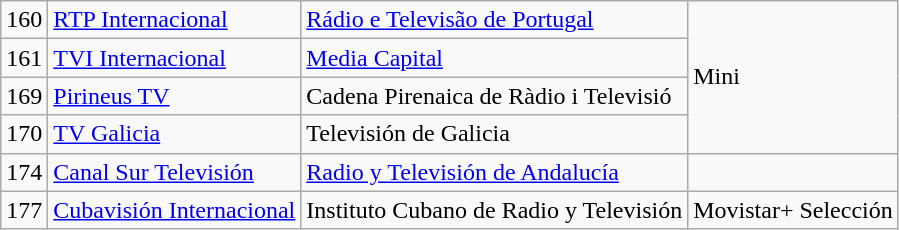<table class="wikitable">
<tr>
<td>160</td>
<td><a href='#'>RTP Internacional</a></td>
<td><a href='#'>Rádio e Televisão de Portugal</a></td>
<td rowspan="4">Mini</td>
</tr>
<tr>
<td>161</td>
<td><a href='#'>TVI Internacional</a></td>
<td><a href='#'>Media Capital</a></td>
</tr>
<tr>
<td>169</td>
<td><a href='#'>Pirineus TV</a></td>
<td>Cadena Pirenaica de Ràdio i Televisió</td>
</tr>
<tr>
<td>170</td>
<td><a href='#'>TV Galicia</a></td>
<td>Televisión de Galicia</td>
</tr>
<tr>
<td>174</td>
<td><a href='#'>Canal Sur Televisión</a></td>
<td><a href='#'>Radio y Televisión de Andalucía</a></td>
</tr>
<tr>
<td>177</td>
<td><a href='#'>Cubavisión Internacional</a></td>
<td>Instituto Cubano de Radio y Televisión</td>
<td rowspan="2">Movistar+ Selección</td>
</tr>
</table>
